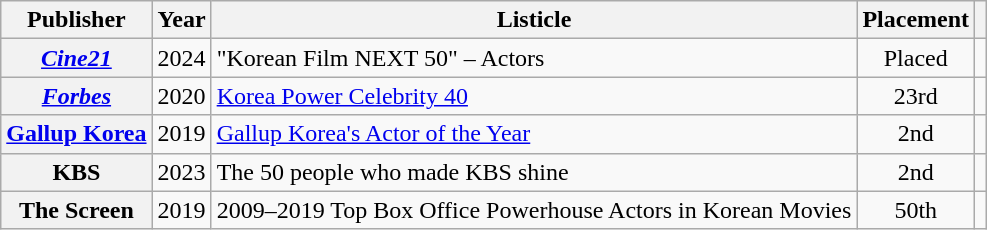<table class="wikitable plainrowheaders sortable">
<tr>
<th scope="col">Publisher</th>
<th scope="col">Year</th>
<th scope="col">Listicle</th>
<th scope="col">Placement</th>
<th scope="col" class="unsortable"></th>
</tr>
<tr>
<th scope="row"><em><a href='#'>Cine21</a></em></th>
<td>2024</td>
<td>"Korean Film NEXT 50" – Actors</td>
<td style="text-align:center">Placed</td>
<td style="text-align:center"></td>
</tr>
<tr>
<th scope="row"><em><a href='#'>Forbes</a></em></th>
<td>2020</td>
<td><a href='#'>Korea Power Celebrity 40</a></td>
<td style="text-align:center">23rd</td>
<td style="text-align:center"></td>
</tr>
<tr>
<th scope="row"><a href='#'>Gallup Korea</a></th>
<td>2019</td>
<td><a href='#'>Gallup Korea's Actor of the Year</a></td>
<td style="text-align:center">2nd</td>
<td style="text-align:center"></td>
</tr>
<tr>
<th scope="row">KBS</th>
<td>2023</td>
<td>The 50 people who made KBS shine</td>
<td style="text-align:center">2nd</td>
<td style="text-align:center"></td>
</tr>
<tr>
<th scope="row">The Screen</th>
<td>2019</td>
<td>2009–2019 Top Box Office Powerhouse Actors in Korean Movies</td>
<td style="text-align:center">50th</td>
<td style="text-align:center"></td>
</tr>
</table>
